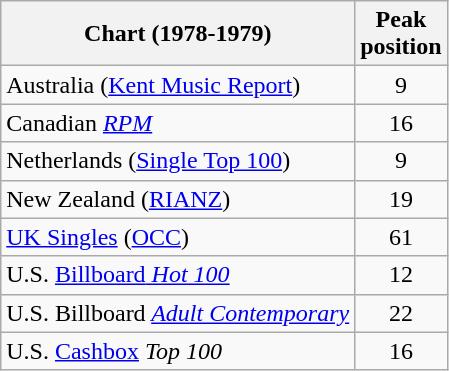<table class="wikitable sortable">
<tr>
<th align="left">Chart (1978-1979)</th>
<th align="left">Peak<br>position</th>
</tr>
<tr>
<td align="left">Australia (<a href='#'>Kent Music Report</a>)</td>
<td style="text-align:center;">9</td>
</tr>
<tr>
<td align="left">Canadian <em><a href='#'>RPM</a></em></td>
<td style="text-align:center;">16</td>
</tr>
<tr>
<td align="left">Netherlands (<a href='#'>Single Top 100</a>)</td>
<td style="text-align:center;">9</td>
</tr>
<tr>
<td align="left">New Zealand (<a href='#'>RIANZ</a>)</td>
<td style="text-align:center;">19</td>
</tr>
<tr>
<td align="left"><a href='#'>UK Singles</a> (<a href='#'>OCC</a>)</td>
<td style="text-align:center;">61</td>
</tr>
<tr>
<td align="left">U.S. <em><a href='#'></em>Billboard<em> Hot 100</a></td>
<td style="text-align:center;">12</td>
</tr>
<tr>
<td>U.S. </em>Billboard<em> <a href='#'>Adult Contemporary</a></td>
<td align="center">22</td>
</tr>
<tr>
<td align="left">U.S. </em><a href='#'>Cashbox</a><em> Top 100</td>
<td style="text-align:center;">16</td>
</tr>
</table>
